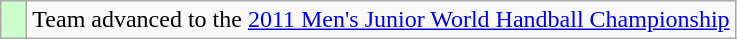<table class="wikitable" style="text-align: center;">
<tr>
<td width=10px bgcolor=#ccffcc></td>
<td>Team advanced to the <a href='#'>2011 Men's Junior World Handball Championship</a></td>
</tr>
</table>
